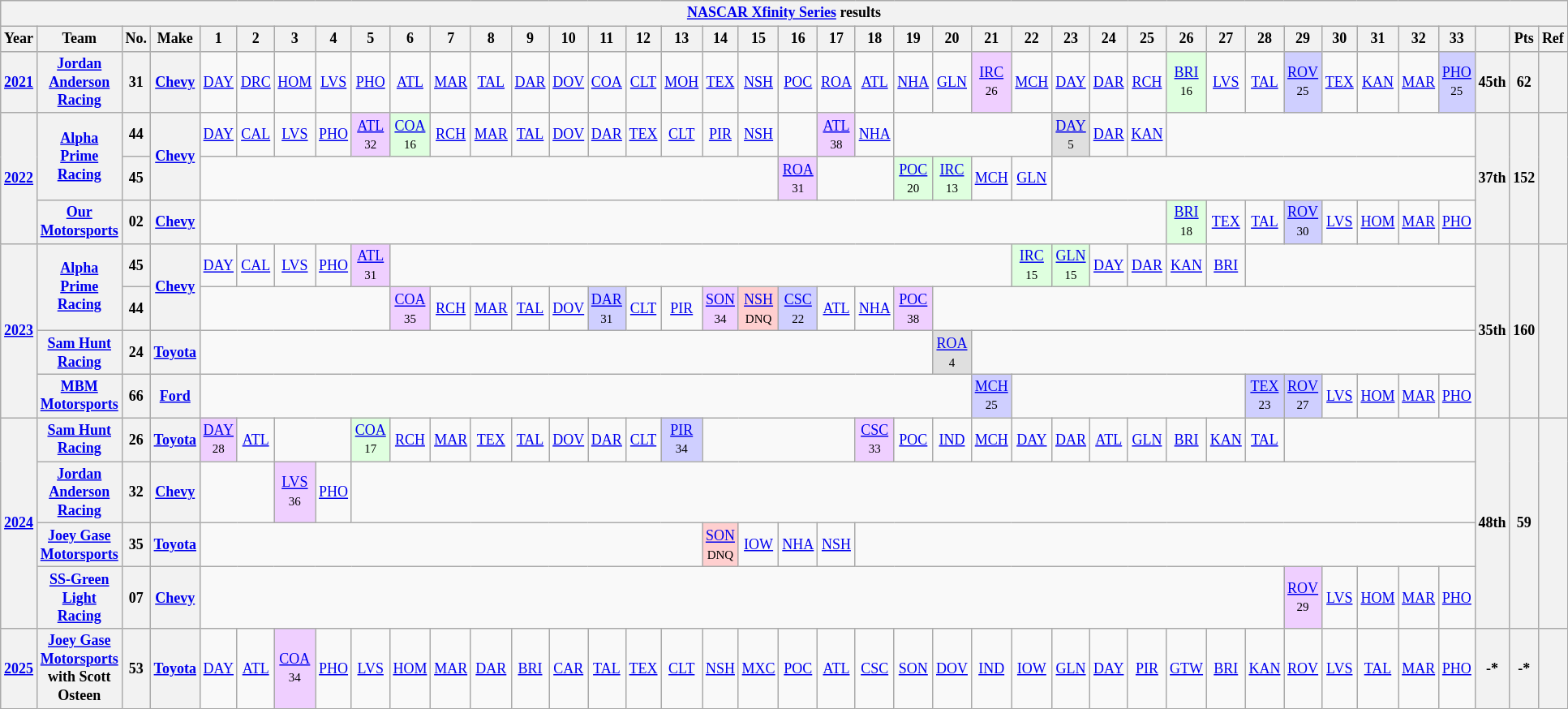<table class="wikitable" style="text-align:center; font-size:75%">
<tr>
<th colspan=40><a href='#'>NASCAR Xfinity Series</a> results</th>
</tr>
<tr>
<th>Year</th>
<th>Team</th>
<th>No.</th>
<th>Make</th>
<th>1</th>
<th>2</th>
<th>3</th>
<th>4</th>
<th>5</th>
<th>6</th>
<th>7</th>
<th>8</th>
<th>9</th>
<th>10</th>
<th>11</th>
<th>12</th>
<th>13</th>
<th>14</th>
<th>15</th>
<th>16</th>
<th>17</th>
<th>18</th>
<th>19</th>
<th>20</th>
<th>21</th>
<th>22</th>
<th>23</th>
<th>24</th>
<th>25</th>
<th>26</th>
<th>27</th>
<th>28</th>
<th>29</th>
<th>30</th>
<th>31</th>
<th>32</th>
<th>33</th>
<th></th>
<th>Pts</th>
<th>Ref</th>
</tr>
<tr>
<th><a href='#'>2021</a></th>
<th><a href='#'>Jordan Anderson Racing</a></th>
<th>31</th>
<th><a href='#'>Chevy</a></th>
<td><a href='#'>DAY</a></td>
<td><a href='#'>DRC</a></td>
<td><a href='#'>HOM</a></td>
<td><a href='#'>LVS</a></td>
<td><a href='#'>PHO</a></td>
<td><a href='#'>ATL</a></td>
<td><a href='#'>MAR</a></td>
<td><a href='#'>TAL</a></td>
<td><a href='#'>DAR</a></td>
<td><a href='#'>DOV</a></td>
<td><a href='#'>COA</a></td>
<td><a href='#'>CLT</a></td>
<td><a href='#'>MOH</a></td>
<td><a href='#'>TEX</a></td>
<td><a href='#'>NSH</a></td>
<td><a href='#'>POC</a></td>
<td><a href='#'>ROA</a></td>
<td><a href='#'>ATL</a></td>
<td><a href='#'>NHA</a></td>
<td><a href='#'>GLN</a></td>
<td style="background:#EFCFFF;"><a href='#'>IRC</a><br><small>26</small></td>
<td><a href='#'>MCH</a></td>
<td><a href='#'>DAY</a></td>
<td><a href='#'>DAR</a></td>
<td><a href='#'>RCH</a></td>
<td style="background:#DFFFDF;"><a href='#'>BRI</a><br><small>16</small></td>
<td><a href='#'>LVS</a></td>
<td><a href='#'>TAL</a></td>
<td style="background:#CFCFFF;"><a href='#'>ROV</a><br><small>25</small></td>
<td><a href='#'>TEX</a></td>
<td><a href='#'>KAN</a></td>
<td><a href='#'>MAR</a></td>
<td style="background:#CFCFFF;"><a href='#'>PHO</a><br><small>25</small></td>
<th>45th</th>
<th>62</th>
<th></th>
</tr>
<tr>
<th rowspan=3><a href='#'>2022</a></th>
<th rowspan=2><a href='#'>Alpha Prime Racing</a></th>
<th>44</th>
<th rowspan=2><a href='#'>Chevy</a></th>
<td><a href='#'>DAY</a></td>
<td><a href='#'>CAL</a></td>
<td><a href='#'>LVS</a></td>
<td><a href='#'>PHO</a></td>
<td style="background:#EFCFFF;"><a href='#'>ATL</a><br><small>32</small></td>
<td style="background:#DFFFDF;"><a href='#'>COA</a><br><small>16</small></td>
<td><a href='#'>RCH</a></td>
<td><a href='#'>MAR</a></td>
<td><a href='#'>TAL</a></td>
<td><a href='#'>DOV</a></td>
<td><a href='#'>DAR</a></td>
<td><a href='#'>TEX</a></td>
<td><a href='#'>CLT</a></td>
<td><a href='#'>PIR</a></td>
<td><a href='#'>NSH</a></td>
<td></td>
<td style="background:#EFCFFF;"><a href='#'>ATL</a><br><small>38</small></td>
<td><a href='#'>NHA</a></td>
<td colspan=4></td>
<td style="background:#DFDFDF;"><a href='#'>DAY</a><br><small>5</small></td>
<td><a href='#'>DAR</a></td>
<td><a href='#'>KAN</a></td>
<td colspan=8></td>
<th rowspan=3>37th</th>
<th rowspan=3>152</th>
<th rowspan=3></th>
</tr>
<tr>
<th>45</th>
<td colspan=15></td>
<td style="background:#EFCFFF;"><a href='#'>ROA</a><br><small>31</small></td>
<td colspan=2></td>
<td style="background:#DFFFDF;"><a href='#'>POC</a><br><small>20</small></td>
<td style="background:#DFFFDF;"><a href='#'>IRC</a><br><small>13</small></td>
<td><a href='#'>MCH</a></td>
<td><a href='#'>GLN</a></td>
<td colspan=11></td>
</tr>
<tr>
<th><a href='#'>Our Motorsports</a></th>
<th>02</th>
<th><a href='#'>Chevy</a></th>
<td colspan=25></td>
<td style="background:#DFFFDF;"><a href='#'>BRI</a><br><small>18</small></td>
<td><a href='#'>TEX</a></td>
<td><a href='#'>TAL</a></td>
<td style="background:#CFCFFF;"><a href='#'>ROV</a><br><small>30</small></td>
<td><a href='#'>LVS</a></td>
<td><a href='#'>HOM</a></td>
<td><a href='#'>MAR</a></td>
<td><a href='#'>PHO</a></td>
</tr>
<tr>
<th rowspan=4><a href='#'>2023</a></th>
<th rowspan=2><a href='#'>Alpha Prime Racing</a></th>
<th>45</th>
<th rowspan=2><a href='#'>Chevy</a></th>
<td><a href='#'>DAY</a></td>
<td><a href='#'>CAL</a></td>
<td><a href='#'>LVS</a></td>
<td><a href='#'>PHO</a></td>
<td style="background:#EFCFFF;"><a href='#'>ATL</a><br><small>31</small></td>
<td colspan=16></td>
<td style="background:#DFFFDF;"><a href='#'>IRC</a><br><small>15</small></td>
<td style="background:#DFFFDF;"><a href='#'>GLN</a><br><small>15</small></td>
<td><a href='#'>DAY</a></td>
<td><a href='#'>DAR</a></td>
<td><a href='#'>KAN</a></td>
<td><a href='#'>BRI</a></td>
<td colspan=6></td>
<th rowspan=4>35th</th>
<th rowspan=4>160</th>
<th rowspan=4></th>
</tr>
<tr>
<th>44</th>
<td colspan=5></td>
<td style="background:#EFCFFF;"><a href='#'>COA</a><br><small>35</small></td>
<td><a href='#'>RCH</a></td>
<td><a href='#'>MAR</a></td>
<td><a href='#'>TAL</a></td>
<td><a href='#'>DOV</a></td>
<td style="background:#CFCFFF;"><a href='#'>DAR</a><br><small>31</small></td>
<td><a href='#'>CLT</a></td>
<td><a href='#'>PIR</a></td>
<td style="background:#EFCFFF;"><a href='#'>SON</a><br><small>34</small></td>
<td style="background:#FFCFCF;"><a href='#'>NSH</a><br><small>DNQ</small></td>
<td style="background:#CFCFFF;"><a href='#'>CSC</a><br><small>22</small></td>
<td><a href='#'>ATL</a></td>
<td><a href='#'>NHA</a></td>
<td style="background:#EFCFFF;"><a href='#'>POC</a><br><small>38</small></td>
<td colspan=14></td>
</tr>
<tr>
<th><a href='#'>Sam Hunt Racing</a></th>
<th>24</th>
<th><a href='#'>Toyota</a></th>
<td colspan=19></td>
<td style="background:#DFDFDF;"><a href='#'>ROA</a><br><small>4</small></td>
<td colspan=13></td>
</tr>
<tr>
<th><a href='#'>MBM Motorsports</a></th>
<th>66</th>
<th><a href='#'>Ford</a></th>
<td colspan=20></td>
<td style="background:#CFCFFF;"><a href='#'>MCH</a><br><small>25</small></td>
<td colspan=6></td>
<td style="background:#CFCFFF;"><a href='#'>TEX</a><br><small>23</small></td>
<td style="background:#CFCFFF;"><a href='#'>ROV</a><br><small>27</small></td>
<td><a href='#'>LVS</a></td>
<td><a href='#'>HOM</a></td>
<td><a href='#'>MAR</a></td>
<td><a href='#'>PHO</a></td>
</tr>
<tr>
<th rowspan=4><a href='#'>2024</a></th>
<th><a href='#'>Sam Hunt Racing</a></th>
<th>26</th>
<th><a href='#'>Toyota</a></th>
<td style="background:#EFCFFF;"><a href='#'>DAY</a><br><small>28</small></td>
<td><a href='#'>ATL</a></td>
<td colspan=2></td>
<td style="background:#DFFFDF;"><a href='#'>COA</a><br><small>17</small></td>
<td><a href='#'>RCH</a></td>
<td><a href='#'>MAR</a></td>
<td><a href='#'>TEX</a></td>
<td><a href='#'>TAL</a></td>
<td><a href='#'>DOV</a></td>
<td><a href='#'>DAR</a></td>
<td><a href='#'>CLT</a></td>
<td style="background:#CFCFFF;"><a href='#'>PIR</a><br><small>34</small></td>
<td colspan=4></td>
<td style="background:#EFCFFF;"><a href='#'>CSC</a><br><small>33</small></td>
<td><a href='#'>POC</a></td>
<td><a href='#'>IND</a></td>
<td><a href='#'>MCH</a></td>
<td><a href='#'>DAY</a></td>
<td><a href='#'>DAR</a></td>
<td><a href='#'>ATL</a></td>
<td><a href='#'>GLN</a></td>
<td><a href='#'>BRI</a></td>
<td><a href='#'>KAN</a></td>
<td><a href='#'>TAL</a></td>
<td colspan=5></td>
<th rowspan=4>48th</th>
<th rowspan=4>59</th>
<th rowspan=4></th>
</tr>
<tr>
<th><a href='#'>Jordan Anderson Racing</a></th>
<th>32</th>
<th><a href='#'>Chevy</a></th>
<td colspan=2></td>
<td style="background:#EFCFFF;"><a href='#'>LVS</a><br><small>36</small></td>
<td><a href='#'>PHO</a></td>
<td colspan=29></td>
</tr>
<tr>
<th><a href='#'>Joey Gase Motorsports</a></th>
<th>35</th>
<th><a href='#'>Toyota</a></th>
<td colspan=13></td>
<td style="background:#FFCFCF;"><a href='#'>SON</a><br><small>DNQ</small></td>
<td><a href='#'>IOW</a></td>
<td><a href='#'>NHA</a></td>
<td><a href='#'>NSH</a></td>
<td colspan=16></td>
</tr>
<tr>
<th><a href='#'>SS-Green Light Racing</a></th>
<th>07</th>
<th><a href='#'>Chevy</a></th>
<td colspan=28></td>
<td style="background:#EFCFFF;"><a href='#'>ROV</a><br><small>29</small></td>
<td><a href='#'>LVS</a></td>
<td><a href='#'>HOM</a></td>
<td><a href='#'>MAR</a></td>
<td><a href='#'>PHO</a></td>
</tr>
<tr>
<th><a href='#'>2025</a></th>
<th><a href='#'>Joey Gase Motorsports</a> with Scott Osteen</th>
<th>53</th>
<th><a href='#'>Toyota</a></th>
<td><a href='#'>DAY</a></td>
<td><a href='#'>ATL</a></td>
<td style="background:#EFCFFF;"><a href='#'>COA</a><br><small>34</small></td>
<td><a href='#'>PHO</a></td>
<td><a href='#'>LVS</a></td>
<td><a href='#'>HOM</a></td>
<td><a href='#'>MAR</a></td>
<td><a href='#'>DAR</a></td>
<td><a href='#'>BRI</a></td>
<td><a href='#'>CAR</a></td>
<td><a href='#'>TAL</a></td>
<td><a href='#'>TEX</a></td>
<td><a href='#'>CLT</a></td>
<td><a href='#'>NSH</a></td>
<td><a href='#'>MXC</a></td>
<td><a href='#'>POC</a></td>
<td><a href='#'>ATL</a></td>
<td><a href='#'>CSC</a></td>
<td><a href='#'>SON</a></td>
<td><a href='#'>DOV</a></td>
<td><a href='#'>IND</a></td>
<td><a href='#'>IOW</a></td>
<td><a href='#'>GLN</a></td>
<td><a href='#'>DAY</a></td>
<td><a href='#'>PIR</a></td>
<td><a href='#'>GTW</a></td>
<td><a href='#'>BRI</a></td>
<td><a href='#'>KAN</a></td>
<td><a href='#'>ROV</a></td>
<td><a href='#'>LVS</a></td>
<td><a href='#'>TAL</a></td>
<td><a href='#'>MAR</a></td>
<td><a href='#'>PHO</a></td>
<th>-*</th>
<th>-*</th>
<th></th>
</tr>
</table>
